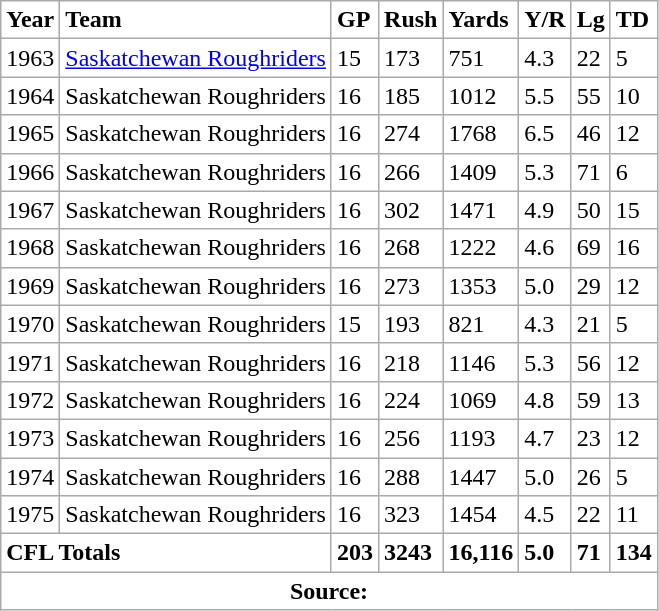<table class="wikitable" border=0 style="background: #FFFFFF;">
<tr>
<td><strong>Year</strong></td>
<td><strong>Team</strong></td>
<td><strong>GP</strong></td>
<td><strong>Rush</strong></td>
<td><strong>Yards</strong></td>
<td><strong>Y/R</strong></td>
<td><strong>Lg</strong></td>
<td><strong>TD</strong></td>
</tr>
<tr>
<td>1963</td>
<td><a href='#'>Saskatchewan Roughriders</a></td>
<td>15</td>
<td>173</td>
<td>751</td>
<td>4.3</td>
<td>22</td>
<td>5</td>
</tr>
<tr>
<td>1964</td>
<td>Saskatchewan Roughriders</td>
<td>16</td>
<td>185</td>
<td>1012</td>
<td>5.5</td>
<td>55</td>
<td>10</td>
</tr>
<tr>
<td>1965</td>
<td>Saskatchewan Roughriders</td>
<td>16</td>
<td>274</td>
<td>1768</td>
<td>6.5</td>
<td>46</td>
<td>12</td>
</tr>
<tr>
<td>1966</td>
<td>Saskatchewan Roughriders</td>
<td>16</td>
<td>266</td>
<td>1409</td>
<td>5.3</td>
<td>71</td>
<td>6</td>
</tr>
<tr>
<td>1967</td>
<td>Saskatchewan Roughriders</td>
<td>16</td>
<td>302</td>
<td>1471</td>
<td>4.9</td>
<td>50</td>
<td>15</td>
</tr>
<tr>
<td>1968</td>
<td>Saskatchewan Roughriders</td>
<td>16</td>
<td>268</td>
<td>1222</td>
<td>4.6</td>
<td>69</td>
<td>16</td>
</tr>
<tr>
<td>1969</td>
<td>Saskatchewan Roughriders</td>
<td>16</td>
<td>273</td>
<td>1353</td>
<td>5.0</td>
<td>29</td>
<td>12</td>
</tr>
<tr>
<td>1970</td>
<td>Saskatchewan Roughriders</td>
<td>15</td>
<td>193</td>
<td>821</td>
<td>4.3</td>
<td>21</td>
<td>5</td>
</tr>
<tr>
<td>1971</td>
<td>Saskatchewan Roughriders</td>
<td>16</td>
<td>218</td>
<td>1146</td>
<td>5.3</td>
<td>56</td>
<td>12</td>
</tr>
<tr>
<td>1972</td>
<td>Saskatchewan Roughriders</td>
<td>16</td>
<td>224</td>
<td>1069</td>
<td>4.8</td>
<td>59</td>
<td>13</td>
</tr>
<tr>
<td>1973</td>
<td>Saskatchewan Roughriders</td>
<td>16</td>
<td>256</td>
<td>1193</td>
<td>4.7</td>
<td>23</td>
<td>12</td>
</tr>
<tr>
<td>1974</td>
<td>Saskatchewan Roughriders</td>
<td>16</td>
<td>288</td>
<td>1447</td>
<td>5.0</td>
<td>26</td>
<td>5</td>
</tr>
<tr>
<td>1975</td>
<td>Saskatchewan Roughriders</td>
<td>16</td>
<td>323</td>
<td>1454</td>
<td>4.5</td>
<td>22</td>
<td>11</td>
</tr>
<tr>
<td colspan="2"><strong>CFL Totals</strong></td>
<td><strong>203</strong></td>
<td><strong>3243</strong></td>
<td><strong>16,116</strong></td>
<td><strong>5.0</strong></td>
<td><strong>71</strong></td>
<td><strong>134</strong></td>
</tr>
<tr>
<td colspan="8" style="text-align: center;"><strong>Source:</strong></td>
</tr>
</table>
